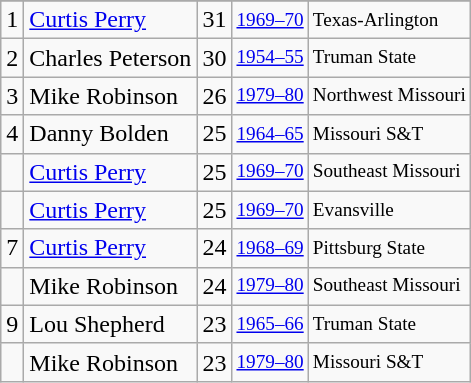<table class="wikitable">
<tr>
</tr>
<tr>
<td>1</td>
<td><a href='#'>Curtis Perry</a></td>
<td>31</td>
<td style="font-size:80%;"><a href='#'>1969–70</a></td>
<td style="font-size:80%;">Texas-Arlington</td>
</tr>
<tr>
<td>2</td>
<td>Charles Peterson</td>
<td>30</td>
<td style="font-size:80%;"><a href='#'>1954–55</a></td>
<td style="font-size:80%;">Truman State</td>
</tr>
<tr>
<td>3</td>
<td>Mike Robinson</td>
<td>26</td>
<td style="font-size:80%;"><a href='#'>1979–80</a></td>
<td style="font-size:80%;">Northwest Missouri</td>
</tr>
<tr>
<td>4</td>
<td>Danny Bolden</td>
<td>25</td>
<td style="font-size:80%;"><a href='#'>1964–65</a></td>
<td style="font-size:80%;">Missouri S&T</td>
</tr>
<tr>
<td></td>
<td><a href='#'>Curtis Perry</a></td>
<td>25</td>
<td style="font-size:80%;"><a href='#'>1969–70</a></td>
<td style="font-size:80%;">Southeast Missouri</td>
</tr>
<tr>
<td></td>
<td><a href='#'>Curtis Perry</a></td>
<td>25</td>
<td style="font-size:80%;"><a href='#'>1969–70</a></td>
<td style="font-size:80%;">Evansville</td>
</tr>
<tr>
<td>7</td>
<td><a href='#'>Curtis Perry</a></td>
<td>24</td>
<td style="font-size:80%;"><a href='#'>1968–69</a></td>
<td style="font-size:80%;">Pittsburg State</td>
</tr>
<tr>
<td></td>
<td>Mike Robinson</td>
<td>24</td>
<td style="font-size:80%;"><a href='#'>1979–80</a></td>
<td style="font-size:80%;">Southeast Missouri</td>
</tr>
<tr>
<td>9</td>
<td>Lou Shepherd</td>
<td>23</td>
<td style="font-size:80%;"><a href='#'>1965–66</a></td>
<td style="font-size:80%;">Truman State</td>
</tr>
<tr>
<td></td>
<td>Mike Robinson</td>
<td>23</td>
<td style="font-size:80%;"><a href='#'>1979–80</a></td>
<td style="font-size:80%;">Missouri S&T</td>
</tr>
</table>
